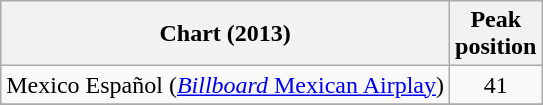<table class="wikitable sortable">
<tr>
<th scope="col">Chart (2013)</th>
<th scope="col">Peak<br>position</th>
</tr>
<tr>
<td>Mexico Español (<a href='#'><em>Billboard</em> Mexican Airplay</a>)</td>
<td style="text-align:center;">41</td>
</tr>
<tr>
</tr>
<tr>
</tr>
<tr>
</tr>
<tr>
</tr>
<tr>
</tr>
</table>
